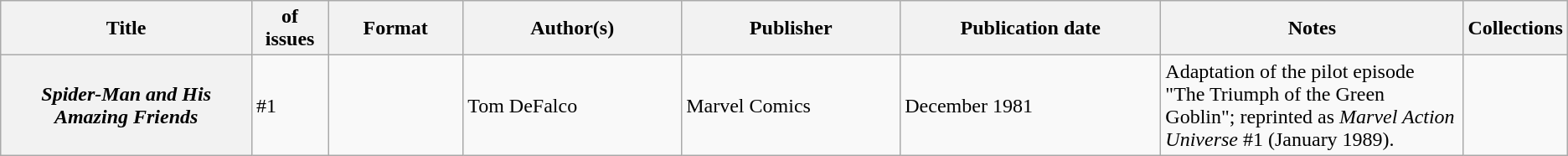<table class="wikitable">
<tr>
<th>Title</th>
<th style="width:40pt"> of issues</th>
<th style="width:75pt">Format</th>
<th style="width:125pt">Author(s)</th>
<th style="width:125pt">Publisher</th>
<th style="width:150pt">Publication date</th>
<th style="width:175pt">Notes</th>
<th>Collections</th>
</tr>
<tr>
<th><em>Spider-Man and His Amazing Friends</em></th>
<td>#1</td>
<td></td>
<td>Tom DeFalco</td>
<td>Marvel Comics</td>
<td>December 1981</td>
<td>Adaptation of the pilot episode "The Triumph of the Green Goblin"; reprinted as <em>Marvel Action Universe</em> #1 (January 1989).</td>
<td></td>
</tr>
</table>
